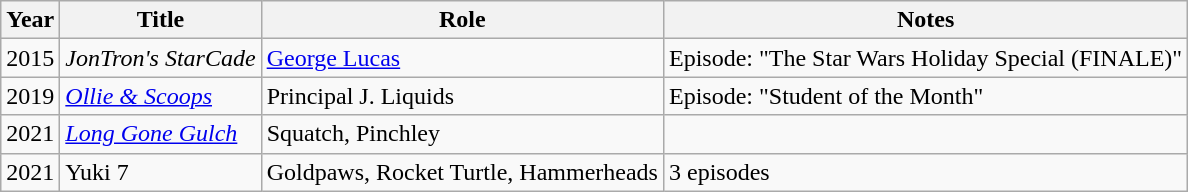<table class="wikitable sortable">
<tr>
<th>Year</th>
<th>Title</th>
<th>Role</th>
<th>Notes</th>
</tr>
<tr>
<td>2015</td>
<td><em>JonTron's StarCade</em></td>
<td><a href='#'>George Lucas</a></td>
<td>Episode: "The Star Wars Holiday Special (FINALE)"</td>
</tr>
<tr>
<td>2019</td>
<td><em><a href='#'>Ollie & Scoops</a></em></td>
<td>Principal J. Liquids</td>
<td>Episode: "Student of the Month"</td>
</tr>
<tr>
<td>2021</td>
<td><em><a href='#'>Long Gone Gulch</a></em></td>
<td>Squatch, Pinchley</td>
<td></td>
</tr>
<tr>
<td>2021</td>
<td>Yuki 7</td>
<td>Goldpaws, Rocket Turtle, Hammerheads</td>
<td>3 episodes</td>
</tr>
</table>
